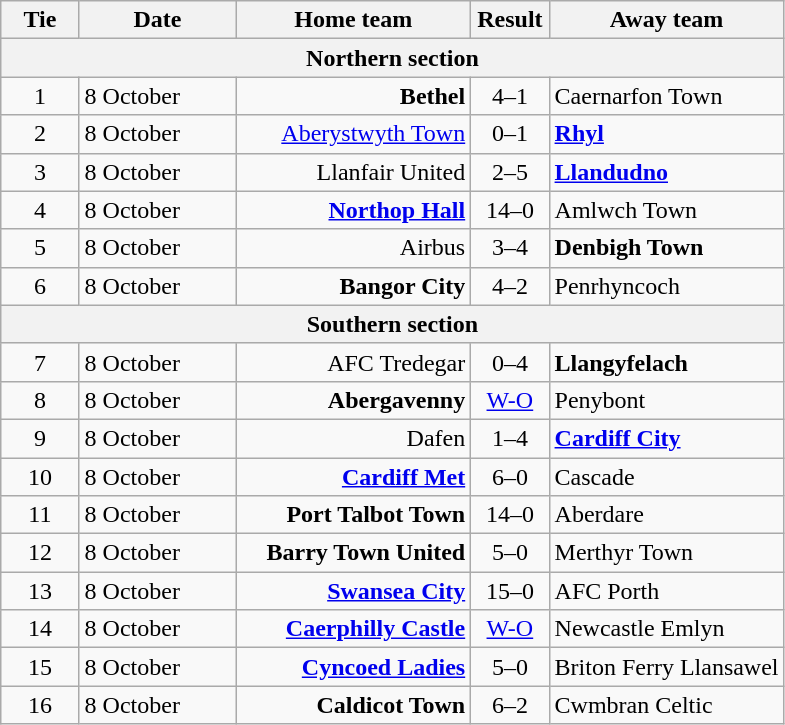<table class="wikitable">
<tr>
<th width=10%>Tie</th>
<th width=20%>Date</th>
<th width=30%>Home team</th>
<th width=10%>Result</th>
<th width=30%>Away team</th>
</tr>
<tr>
<th colspan=5>Northern section</th>
</tr>
<tr>
<td style="text-align:center;">1</td>
<td>8 October</td>
<td style="text-align:right;"><strong>Bethel</strong></td>
<td style="text-align:center;">4–1</td>
<td>Caernarfon Town</td>
</tr>
<tr>
<td style="text-align:center;">2</td>
<td>8 October</td>
<td style="text-align:right;"><a href='#'>Aberystwyth Town</a></td>
<td style="text-align:center;">0–1</td>
<td><strong><a href='#'>Rhyl</a></strong></td>
</tr>
<tr>
<td style="text-align:center;">3</td>
<td>8 October</td>
<td style="text-align:right;">Llanfair United</td>
<td style="text-align:center;">2–5</td>
<td><strong><a href='#'>Llandudno</a></strong></td>
</tr>
<tr>
<td style="text-align:center;">4</td>
<td>8 October</td>
<td style="text-align:right;"><strong><a href='#'>Northop Hall</a></strong></td>
<td style="text-align:center;">14–0</td>
<td>Amlwch Town</td>
</tr>
<tr>
<td style="text-align:center;">5</td>
<td>8 October</td>
<td style="text-align:right;">Airbus</td>
<td style="text-align:center;">3–4 </td>
<td><strong>Denbigh Town</strong></td>
</tr>
<tr>
<td style="text-align:center;">6</td>
<td>8 October</td>
<td style="text-align:right;"><strong>Bangor City</strong></td>
<td style="text-align:center;">4–2</td>
<td>Penrhyncoch</td>
</tr>
<tr>
<th colspan=5>Southern section</th>
</tr>
<tr>
<td style="text-align:center;">7</td>
<td>8 October</td>
<td style="text-align:right;">AFC Tredegar</td>
<td style="text-align:center;">0–4</td>
<td><strong>Llangyfelach</strong></td>
</tr>
<tr>
<td style="text-align:center;">8</td>
<td>8 October</td>
<td style="text-align:right;"><strong>Abergavenny</strong></td>
<td style="text-align:center;"><a href='#'>W-O</a></td>
<td>Penybont</td>
</tr>
<tr>
<td style="text-align:center;">9</td>
<td>8 October</td>
<td style="text-align:right;">Dafen</td>
<td style="text-align:center;">1–4</td>
<td><strong><a href='#'>Cardiff City</a></strong></td>
</tr>
<tr>
<td style="text-align:center;">10</td>
<td>8 October</td>
<td style="text-align:right;"><strong><a href='#'>Cardiff Met</a></strong></td>
<td style="text-align:center;">6–0</td>
<td>Cascade</td>
</tr>
<tr>
<td style="text-align:center;">11</td>
<td>8 October</td>
<td style="text-align:right;"><strong>Port Talbot Town</strong></td>
<td style="text-align:center;">14–0</td>
<td>Aberdare</td>
</tr>
<tr>
<td style="text-align:center;">12</td>
<td>8 October</td>
<td style="text-align:right;"><strong>Barry Town United</strong></td>
<td style="text-align:center;">5–0</td>
<td>Merthyr Town</td>
</tr>
<tr>
<td style="text-align:center;">13</td>
<td>8 October</td>
<td style="text-align:right;"><strong><a href='#'>Swansea City</a></strong></td>
<td style="text-align:center;">15–0</td>
<td>AFC Porth</td>
</tr>
<tr>
<td style="text-align:center;">14</td>
<td>8 October</td>
<td style="text-align:right;"><strong><a href='#'>Caerphilly Castle</a></strong></td>
<td style="text-align:center;"><a href='#'>W-O</a></td>
<td>Newcastle Emlyn</td>
</tr>
<tr>
<td style="text-align:center;">15</td>
<td>8 October</td>
<td style="text-align:right;"><strong><a href='#'>Cyncoed Ladies</a></strong></td>
<td style="text-align:center;">5–0</td>
<td>Briton Ferry Llansawel</td>
</tr>
<tr>
<td style="text-align:center;">16</td>
<td>8 October</td>
<td style="text-align:right;"><strong>Caldicot Town</strong></td>
<td style="text-align:center;">6–2</td>
<td>Cwmbran Celtic</td>
</tr>
</table>
